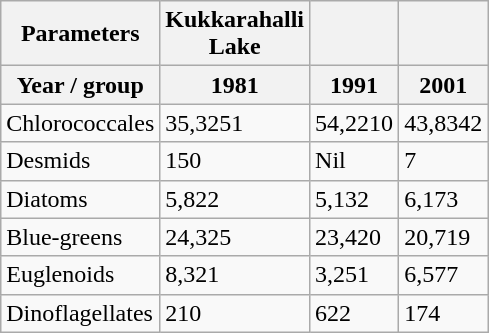<table class="wikitable">
<tr>
<th>Parameters</th>
<th>Kukkarahalli<br>Lake</th>
<th></th>
<th></th>
</tr>
<tr>
<th>Year / group</th>
<th>1981</th>
<th>1991</th>
<th>2001</th>
</tr>
<tr>
<td>Chlorococcales</td>
<td>35,3251</td>
<td>54,2210</td>
<td>43,8342</td>
</tr>
<tr>
<td>Desmids</td>
<td>150</td>
<td>Nil</td>
<td>7</td>
</tr>
<tr>
<td>Diatoms</td>
<td>5,822</td>
<td>5,132</td>
<td>6,173</td>
</tr>
<tr>
<td>Blue-greens</td>
<td>24,325</td>
<td>23,420</td>
<td>20,719</td>
</tr>
<tr>
<td>Euglenoids</td>
<td>8,321</td>
<td>3,251</td>
<td>6,577</td>
</tr>
<tr>
<td>Dinoflagellates</td>
<td>210</td>
<td>622</td>
<td>174</td>
</tr>
</table>
